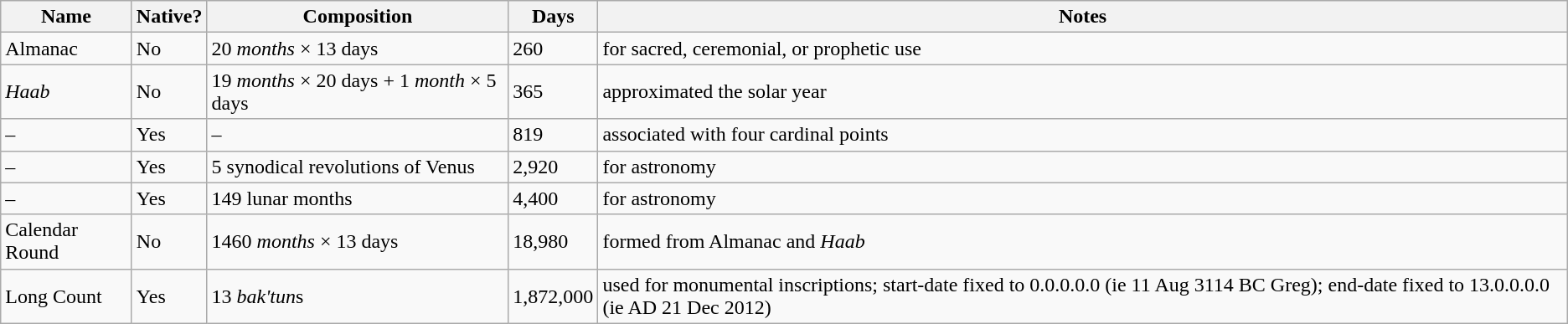<table class="wikitable sortable static-row-numbers col4right">
<tr>
<th class=unsortable>Name</th>
<th>Native?</th>
<th class=unsortable>Composition</th>
<th>Days</th>
<th class=unsortable>Notes</th>
</tr>
<tr>
<td>Almanac</td>
<td>No</td>
<td>20 <em>months</em> × 13 days</td>
<td>260</td>
<td>for sacred, ceremonial, or prophetic use</td>
</tr>
<tr>
<td><em>Haab</em></td>
<td>No</td>
<td>19 <em>months</em> × 20 days + 1 <em>month</em> × 5 days</td>
<td>365</td>
<td>approximated the solar year</td>
</tr>
<tr>
<td>–</td>
<td>Yes</td>
<td>–</td>
<td>819</td>
<td>associated with four cardinal points</td>
</tr>
<tr>
<td>–</td>
<td>Yes</td>
<td>5 synodical revolutions of Venus</td>
<td>2,920</td>
<td>for astronomy</td>
</tr>
<tr>
<td>–</td>
<td>Yes</td>
<td>149 lunar months</td>
<td>4,400</td>
<td>for astronomy</td>
</tr>
<tr>
<td>Calendar Round</td>
<td>No</td>
<td>1460 <em>months</em> × 13 days</td>
<td>18,980</td>
<td>formed from Almanac and <em>Haab</em></td>
</tr>
<tr>
<td>Long Count</td>
<td>Yes</td>
<td>13 <em>bak'tun</em>s</td>
<td>1,872,000</td>
<td>used for monumental inscriptions; start-date fixed to 0.0.0.0.0 (ie 11 Aug 3114 BC Greg); end-date fixed to 13.0.0.0.0 (ie AD 21 Dec 2012)</td>
</tr>
</table>
